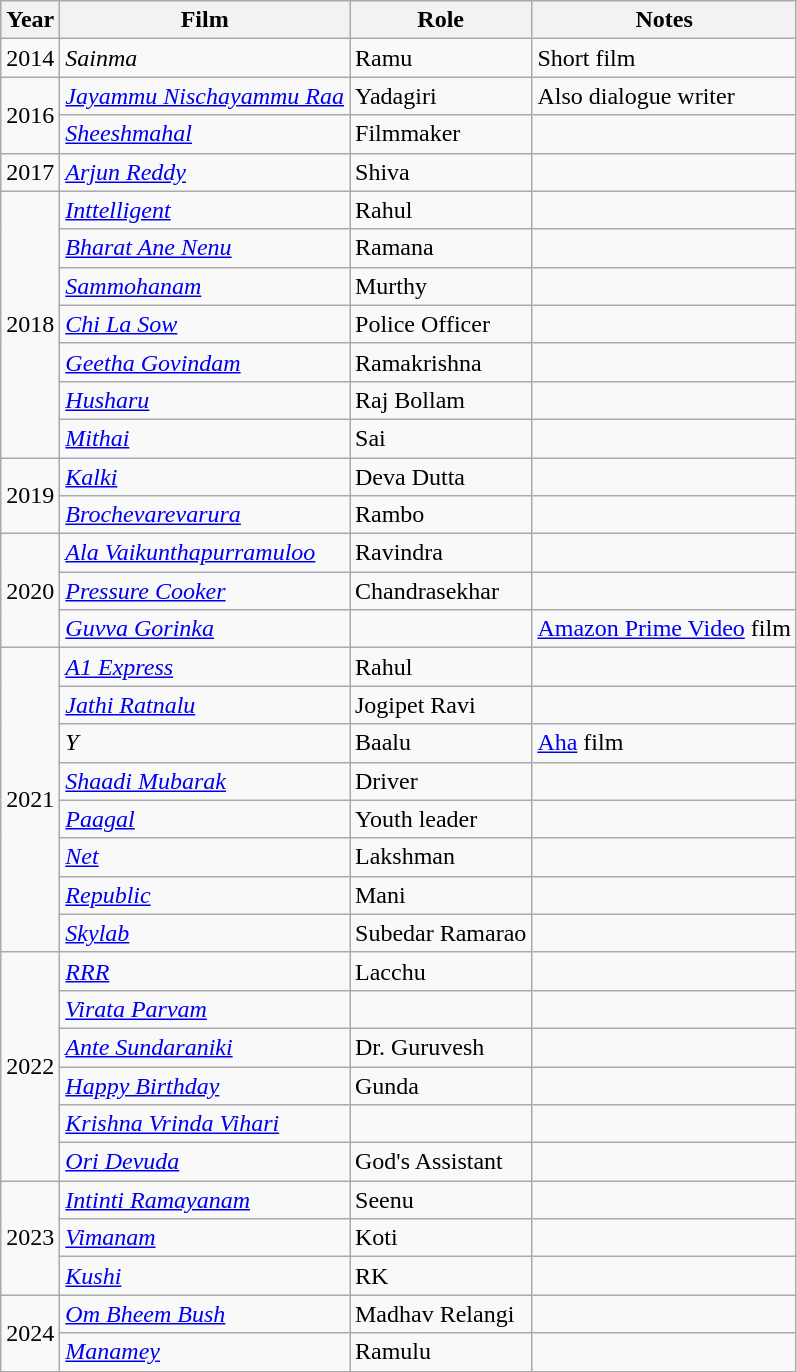<table class="wikitable sortable">
<tr>
<th>Year</th>
<th>Film</th>
<th>Role</th>
<th>Notes</th>
</tr>
<tr>
<td>2014</td>
<td><em>Sainma</em></td>
<td>Ramu</td>
<td>Short film</td>
</tr>
<tr>
<td rowspan="2">2016</td>
<td><em><a href='#'>Jayammu Nischayammu Raa</a></em></td>
<td>Yadagiri</td>
<td>Also dialogue writer</td>
</tr>
<tr>
<td><em><a href='#'>Sheeshmahal</a></em></td>
<td>Filmmaker</td>
<td></td>
</tr>
<tr>
<td>2017</td>
<td><em><a href='#'>Arjun Reddy</a></em></td>
<td>Shiva</td>
<td></td>
</tr>
<tr>
<td rowspan="7">2018</td>
<td><em><a href='#'>Inttelligent</a></em></td>
<td>Rahul</td>
<td></td>
</tr>
<tr>
<td><em><a href='#'>Bharat Ane Nenu</a></em></td>
<td>Ramana</td>
<td></td>
</tr>
<tr>
<td><a href='#'><em>Sammohanam</em></a></td>
<td>Murthy</td>
<td></td>
</tr>
<tr>
<td><em><a href='#'>Chi La Sow</a></em></td>
<td>Police Officer</td>
<td></td>
</tr>
<tr>
<td><em><a href='#'>Geetha Govindam</a></em></td>
<td>Ramakrishna</td>
<td></td>
</tr>
<tr>
<td><em><a href='#'>Husharu</a></em></td>
<td>Raj Bollam</td>
<td></td>
</tr>
<tr>
<td><a href='#'><em>Mithai</em></a></td>
<td>Sai</td>
<td></td>
</tr>
<tr>
<td rowspan="2">2019</td>
<td><em><a href='#'>Kalki</a></em></td>
<td>Deva Dutta</td>
<td></td>
</tr>
<tr>
<td><em><a href='#'>Brochevarevarura</a></em></td>
<td>Rambo</td>
<td></td>
</tr>
<tr>
<td rowspan="3">2020</td>
<td><em><a href='#'>Ala Vaikunthapurramuloo</a></em></td>
<td>Ravindra</td>
<td></td>
</tr>
<tr>
<td><em><a href='#'>Pressure Cooker</a></em></td>
<td>Chandrasekhar</td>
<td></td>
</tr>
<tr>
<td><em><a href='#'>Guvva Gorinka</a></em></td>
<td></td>
<td><a href='#'>Amazon Prime Video</a> film</td>
</tr>
<tr>
<td rowspan="8">2021</td>
<td><em><a href='#'>A1 Express</a></em></td>
<td>Rahul</td>
<td></td>
</tr>
<tr>
<td><em><a href='#'>Jathi Ratnalu</a></em></td>
<td>Jogipet Ravi</td>
<td></td>
</tr>
<tr>
<td><em>Y</em></td>
<td>Baalu</td>
<td><a href='#'>Aha</a> film</td>
</tr>
<tr>
<td><em><a href='#'>Shaadi Mubarak</a></em></td>
<td>Driver</td>
<td></td>
</tr>
<tr>
<td><em><a href='#'>Paagal</a></em></td>
<td>Youth leader</td>
<td></td>
</tr>
<tr>
<td><a href='#'><em>Net</em></a></td>
<td>Lakshman</td>
<td></td>
</tr>
<tr>
<td><em><a href='#'>Republic</a></em></td>
<td>Mani</td>
<td></td>
</tr>
<tr>
<td><em><a href='#'>Skylab</a></em></td>
<td>Subedar Ramarao</td>
<td></td>
</tr>
<tr>
<td rowspan="6">2022</td>
<td><em><a href='#'>RRR</a></em></td>
<td>Lacchu</td>
<td></td>
</tr>
<tr>
<td><em><a href='#'>Virata Parvam</a></em></td>
<td></td>
<td></td>
</tr>
<tr>
<td><em><a href='#'>Ante Sundaraniki</a></em></td>
<td>Dr. Guruvesh</td>
<td></td>
</tr>
<tr>
<td><a href='#'><em>Happy Birthday</em></a></td>
<td>Gunda</td>
<td></td>
</tr>
<tr>
<td><em><a href='#'>Krishna Vrinda Vihari</a></em></td>
<td></td>
<td></td>
</tr>
<tr>
<td><em><a href='#'>Ori Devuda</a></em></td>
<td>God's Assistant</td>
<td></td>
</tr>
<tr>
<td rowspan="3">2023</td>
<td><em><a href='#'>Intinti Ramayanam</a></em></td>
<td>Seenu</td>
<td></td>
</tr>
<tr>
<td><em><a href='#'>Vimanam</a></em></td>
<td>Koti</td>
<td></td>
</tr>
<tr>
<td><a href='#'><em>Kushi</em></a></td>
<td>RK</td>
<td></td>
</tr>
<tr>
<td rowspan="2">2024</td>
<td><em><a href='#'>Om Bheem Bush</a></em></td>
<td>Madhav Relangi</td>
<td></td>
</tr>
<tr>
<td><em><a href='#'>Manamey</a></em></td>
<td>Ramulu</td>
<td></td>
</tr>
</table>
